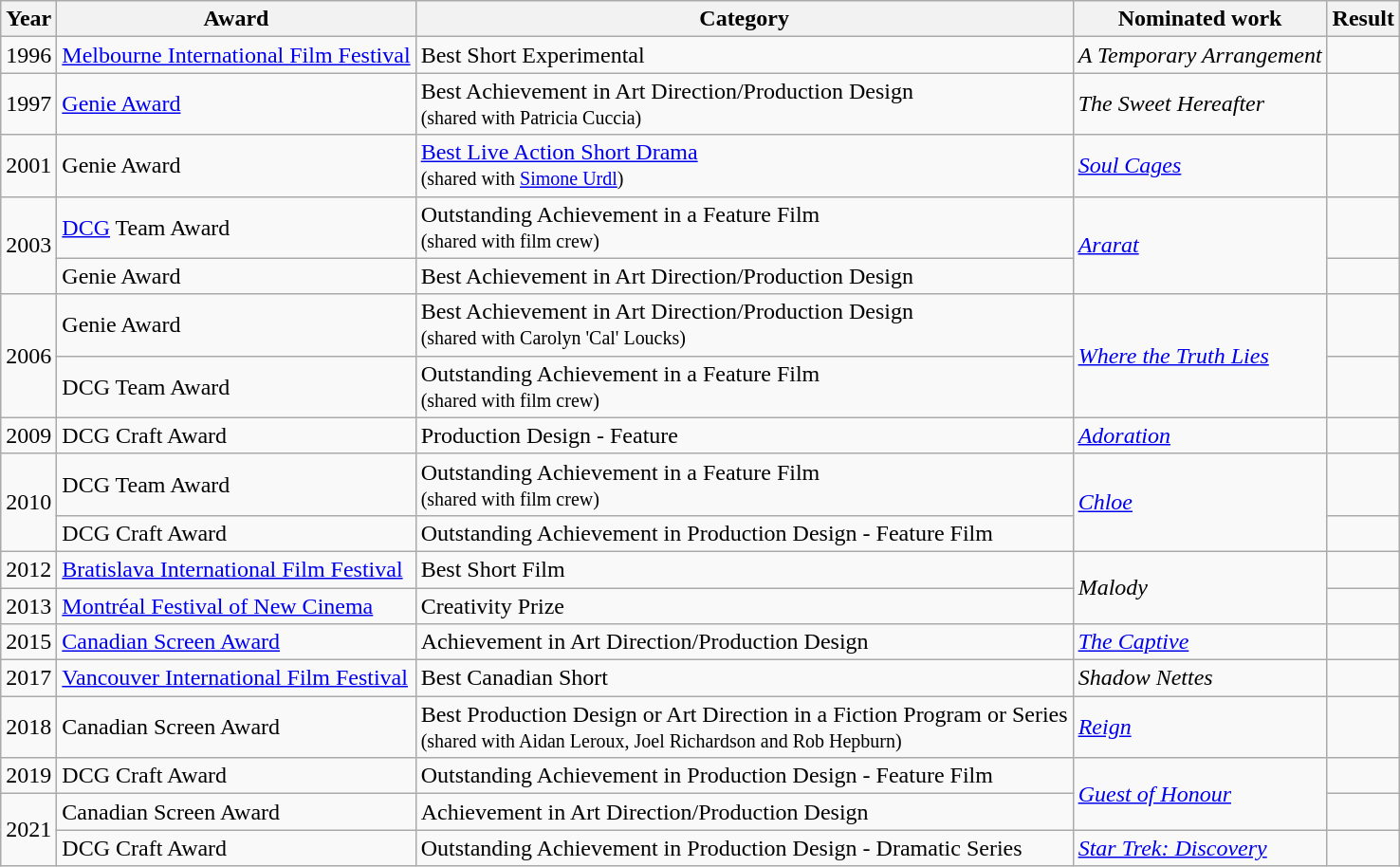<table class="wikitable sortable">
<tr>
<th>Year</th>
<th>Award</th>
<th>Category</th>
<th>Nominated work</th>
<th>Result</th>
</tr>
<tr>
<td>1996</td>
<td><a href='#'>Melbourne International Film Festival</a></td>
<td>Best Short Experimental</td>
<td><em>A Temporary Arrangement</em></td>
<td></td>
</tr>
<tr>
<td>1997</td>
<td><a href='#'>Genie Award</a></td>
<td>Best Achievement in Art Direction/Production Design <br><small>(shared with Patricia Cuccia)</small></td>
<td><em>The Sweet Hereafter</em></td>
<td></td>
</tr>
<tr>
<td>2001</td>
<td>Genie Award</td>
<td><a href='#'>Best Live Action Short Drama</a><br><small>(shared with <a href='#'>Simone Urdl</a>)</small></td>
<td><em><a href='#'>Soul Cages</a></em></td>
<td></td>
</tr>
<tr>
<td rowspan=2>2003</td>
<td><a href='#'>DCG</a> Team Award</td>
<td>Outstanding Achievement in a Feature Film <br><small>(shared with film crew)</small></td>
<td rowspan=2><em><a href='#'>Ararat</a></em></td>
<td></td>
</tr>
<tr>
<td>Genie Award</td>
<td>Best Achievement in Art Direction/Production Design</td>
<td></td>
</tr>
<tr>
<td rowspan=2>2006</td>
<td>Genie Award</td>
<td>Best Achievement in Art Direction/Production Design <br><small>(shared with Carolyn 'Cal' Loucks)</small></td>
<td rowspan=2><em><a href='#'>Where the Truth Lies</a></em></td>
<td></td>
</tr>
<tr>
<td>DCG Team Award</td>
<td>Outstanding Achievement in a Feature Film <br><small>(shared with film crew)</small></td>
<td></td>
</tr>
<tr>
<td>2009</td>
<td>DCG Craft Award</td>
<td>Production Design - Feature</td>
<td><em><a href='#'>Adoration</a></em></td>
<td></td>
</tr>
<tr>
<td rowspan=2>2010</td>
<td>DCG Team Award</td>
<td>Outstanding Achievement in a Feature Film <br><small>(shared with film crew)</small></td>
<td rowspan=2><em><a href='#'>Chloe</a></em></td>
<td></td>
</tr>
<tr>
<td>DCG Craft Award</td>
<td>Outstanding Achievement in Production Design - Feature Film</td>
<td></td>
</tr>
<tr>
<td>2012</td>
<td><a href='#'>Bratislava International Film Festival</a></td>
<td>Best Short Film</td>
<td rowspan=2><em>Malody</em></td>
<td></td>
</tr>
<tr>
<td>2013</td>
<td><a href='#'>Montréal Festival of New Cinema</a></td>
<td>Creativity Prize</td>
<td></td>
</tr>
<tr>
<td>2015</td>
<td><a href='#'>Canadian Screen Award</a></td>
<td>Achievement in Art Direction/Production Design</td>
<td><em><a href='#'>The Captive</a></em></td>
<td></td>
</tr>
<tr>
<td>2017</td>
<td><a href='#'>Vancouver International Film Festival</a></td>
<td>Best Canadian Short</td>
<td><em>Shadow Nettes</em></td>
<td></td>
</tr>
<tr>
<td>2018</td>
<td>Canadian Screen Award</td>
<td>Best Production Design or Art Direction in a Fiction Program or Series <br><small>(shared with Aidan Leroux, Joel Richardson and Rob Hepburn)</small></td>
<td><em><a href='#'>Reign</a></em></td>
<td></td>
</tr>
<tr>
<td>2019</td>
<td>DCG Craft Award</td>
<td>Outstanding Achievement in Production Design - Feature Film</td>
<td rowspan=2><em><a href='#'>Guest of Honour</a></em></td>
<td></td>
</tr>
<tr>
<td rowspan=2>2021</td>
<td>Canadian Screen Award</td>
<td>Achievement in Art Direction/Production Design</td>
<td></td>
</tr>
<tr>
<td>DCG Craft Award</td>
<td>Outstanding Achievement in Production Design - Dramatic Series</td>
<td><em><a href='#'>Star Trek: Discovery</a></em></td>
<td></td>
</tr>
</table>
